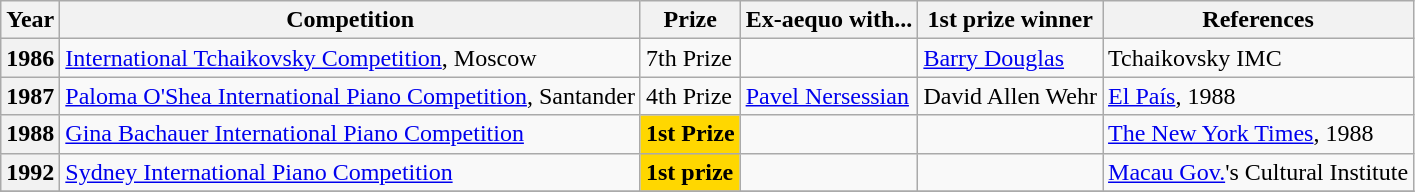<table class="wikitable">
<tr>
<th>Year</th>
<th>Competition</th>
<th>Prize</th>
<th>Ex-aequo with...</th>
<th>1st prize winner</th>
<th>References</th>
</tr>
<tr>
<th>1986</th>
<td> <a href='#'>International Tchaikovsky Competition</a>, Moscow</td>
<td>7th Prize</td>
<td></td>
<td> <a href='#'>Barry Douglas</a></td>
<td> Tchaikovsky IMC</td>
</tr>
<tr>
<th>1987</th>
<td> <a href='#'>Paloma O'Shea International Piano Competition</a>, Santander</td>
<td>4th Prize</td>
<td> <a href='#'>Pavel Nersessian</a></td>
<td> David Allen Wehr</td>
<td> <a href='#'>El País</a>, 1988</td>
</tr>
<tr>
<th>1988</th>
<td> <a href='#'>Gina Bachauer International Piano Competition</a></td>
<td bgcolor="gold"><strong>1st Prize</strong></td>
<td></td>
<td></td>
<td> <a href='#'>The New York Times</a>, 1988</td>
</tr>
<tr>
<th>1992</th>
<td> <a href='#'>Sydney International Piano Competition</a></td>
<td bgcolor="gold"><strong>1st prize</strong></td>
<td></td>
<td></td>
<td> <a href='#'>Macau Gov.</a>'s Cultural Institute</td>
</tr>
<tr>
</tr>
</table>
